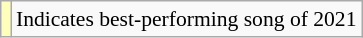<table class="wikitable" style="font-size:90%;">
<tr>
<td style="background-color:#FFFFBB"></td>
<td>Indicates best-performing song of 2021</td>
</tr>
</table>
